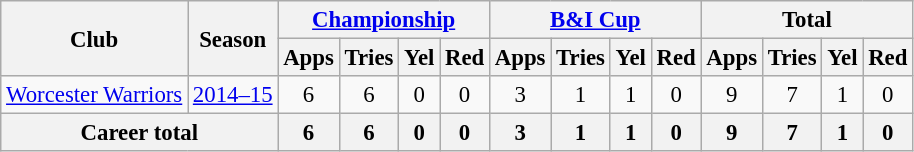<table class="wikitable" style="font-size:95%; text-align:center">
<tr>
<th rowspan="2">Club</th>
<th rowspan="2">Season</th>
<th colspan="4"><a href='#'>Championship</a></th>
<th colspan="4"><a href='#'>B&I Cup</a></th>
<th colspan="4">Total</th>
</tr>
<tr>
<th>Apps</th>
<th>Tries</th>
<th>Yel</th>
<th>Red</th>
<th>Apps</th>
<th>Tries</th>
<th>Yel</th>
<th>Red</th>
<th>Apps</th>
<th>Tries</th>
<th>Yel</th>
<th>Red</th>
</tr>
<tr>
<td rowspan="1"> <a href='#'>Worcester Warriors</a></td>
<td><a href='#'>2014–15</a></td>
<td>6</td>
<td>6</td>
<td>0</td>
<td>0</td>
<td>3</td>
<td>1</td>
<td>1</td>
<td>0</td>
<td>9</td>
<td>7</td>
<td>1</td>
<td>0</td>
</tr>
<tr>
<th colspan="2">Career total</th>
<th>6</th>
<th>6</th>
<th>0</th>
<th>0</th>
<th>3</th>
<th>1</th>
<th>1</th>
<th>0</th>
<th>9</th>
<th>7</th>
<th>1</th>
<th>0</th>
</tr>
</table>
